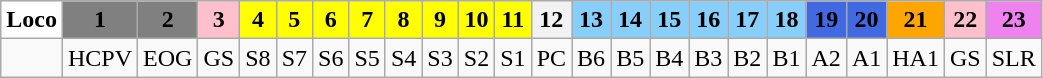<table class="wikitable plainrowheaders unsortable" style="text-align:center">
<tr>
<th rowspan="1" scope="col" style="background:white;">Loco</th>
<th rowspan="1" scope="col" style="background:grey;">1</th>
<th rowspan="1" scope="col" style="background:grey;">2</th>
<th rowspan="1" scope="col" style="background:pink;">3</th>
<th rowspan="1" scope="col" style="background:yellow;">4</th>
<th rowspan="1" scope="col" style="background:yellow;">5</th>
<th rowspan="1" scope="col" style="background:yellow;">6</th>
<th rowspan="1" scope="col" style="background:yellow;">7</th>
<th rowspan="1" scope="col" style="background:yellow;">8</th>
<th rowspan="1" scope="col" style="background:yellow;">9</th>
<th rowspan="1" scope="col" style="background:yellow;">10</th>
<th rowspan="1" scope="col" style="background:yellow;">11</th>
<th rowspan="1" scope="col" style="background:neon;">12</th>
<th rowspan="1" scope="col" style="background:lightskyblue;">13</th>
<th rowspan="1" scope="col" style="background:lightskyblue;">14</th>
<th rowspan="1" scope="col" style="background:lightskyblue;">15</th>
<th rowspan="1" scope="col" style="background:lightskyblue;">16</th>
<th rowspan="1" scope="col" style="background:lightskyblue;">17</th>
<th rowspan="1" scope="col" style="background:lightskyblue;">18</th>
<th rowspan="1" scope="col" style="background:royalblue;">19</th>
<th rowspan="1" scope="col" style="background:royalblue;">20</th>
<th rowspan="1" scope="col" style="background:orange;">21</th>
<th rowspan="1" scope="col" style="background:pink;">22</th>
<th rowspan="1" scope="col" style="background:violet;">23</th>
</tr>
<tr>
<td></td>
<td>HCPV</td>
<td>EOG</td>
<td>GS</td>
<td>S8</td>
<td>S7</td>
<td>S6</td>
<td>S5</td>
<td>S4</td>
<td>S3</td>
<td>S2</td>
<td>S1</td>
<td>PC</td>
<td>B6</td>
<td>B5</td>
<td>B4</td>
<td>B3</td>
<td>B2</td>
<td>B1</td>
<td>A2</td>
<td>A1</td>
<td>HA1</td>
<td>GS</td>
<td>SLR</td>
</tr>
</table>
